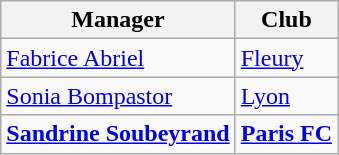<table class="wikitable">
<tr>
<th>Manager</th>
<th>Club</th>
</tr>
<tr>
<td> <a href='#'>Fabrice Abriel</a></td>
<td><a href='#'>Fleury</a></td>
</tr>
<tr>
<td> <a href='#'>Sonia Bompastor</a></td>
<td><a href='#'>Lyon</a></td>
</tr>
<tr>
<td> <strong><a href='#'>Sandrine Soubeyrand</a></strong></td>
<td><strong><a href='#'>Paris FC</a></strong></td>
</tr>
</table>
